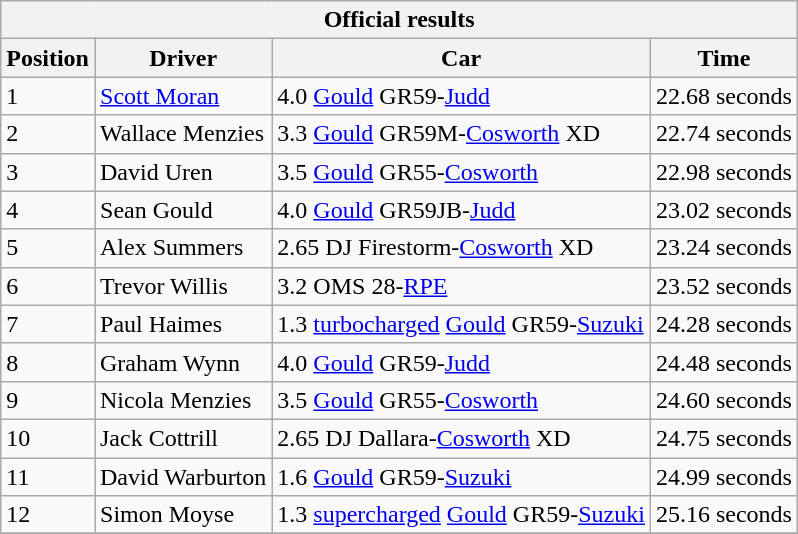<table class="wikitable" style="font-size: 100%">
<tr>
<th colspan=4>Official results</th>
</tr>
<tr>
<th>Position</th>
<th>Driver</th>
<th>Car</th>
<th>Time</th>
</tr>
<tr>
<td>1</td>
<td><a href='#'>Scott Moran</a></td>
<td>4.0 <a href='#'>Gould</a> GR59-<a href='#'>Judd</a></td>
<td>22.68 seconds</td>
</tr>
<tr>
<td>2</td>
<td>Wallace Menzies</td>
<td>3.3 <a href='#'>Gould</a> GR59M-<a href='#'>Cosworth</a> XD</td>
<td>22.74 seconds</td>
</tr>
<tr>
<td>3</td>
<td>David Uren</td>
<td>3.5 <a href='#'>Gould</a> GR55-<a href='#'>Cosworth</a></td>
<td>22.98 seconds</td>
</tr>
<tr>
<td>4</td>
<td>Sean Gould</td>
<td>4.0 <a href='#'>Gould</a> GR59JB-<a href='#'>Judd</a></td>
<td>23.02 seconds</td>
</tr>
<tr>
<td>5</td>
<td>Alex Summers</td>
<td>2.65 DJ Firestorm-<a href='#'>Cosworth</a> XD</td>
<td>23.24 seconds</td>
</tr>
<tr>
<td>6</td>
<td>Trevor Willis</td>
<td>3.2 OMS 28-<a href='#'>RPE</a></td>
<td>23.52 seconds</td>
</tr>
<tr>
<td>7</td>
<td>Paul Haimes</td>
<td>1.3 <a href='#'>turbocharged</a> <a href='#'>Gould</a> GR59-<a href='#'>Suzuki</a></td>
<td>24.28 seconds</td>
</tr>
<tr>
<td>8</td>
<td>Graham Wynn</td>
<td>4.0 <a href='#'>Gould</a> GR59-<a href='#'>Judd</a></td>
<td>24.48 seconds</td>
</tr>
<tr>
<td>9</td>
<td>Nicola Menzies</td>
<td>3.5 <a href='#'>Gould</a> GR55-<a href='#'>Cosworth</a></td>
<td>24.60 seconds</td>
</tr>
<tr>
<td>10</td>
<td>Jack Cottrill</td>
<td>2.65 DJ Dallara-<a href='#'>Cosworth</a> XD</td>
<td>24.75 seconds</td>
</tr>
<tr>
<td>11</td>
<td>David Warburton</td>
<td>1.6 <a href='#'>Gould</a> GR59-<a href='#'>Suzuki</a></td>
<td>24.99 seconds</td>
</tr>
<tr>
<td>12</td>
<td>Simon Moyse</td>
<td>1.3 <a href='#'>supercharged</a> <a href='#'>Gould</a> GR59-<a href='#'>Suzuki</a></td>
<td>25.16 seconds</td>
</tr>
<tr>
</tr>
</table>
